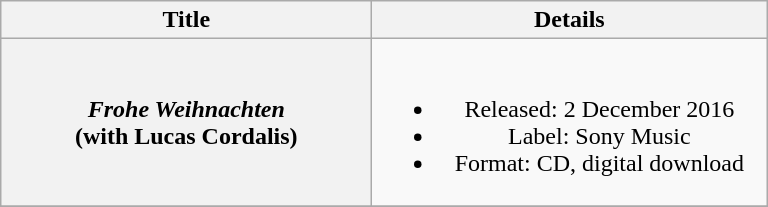<table class="wikitable plainrowheaders" style="text-align:center;" border="1">
<tr>
<th style="width:15em;">Title</th>
<th style="width:16em;">Details</th>
</tr>
<tr>
<th scope="row"><em>Frohe Weihnachten</em><br><span>(with Lucas Cordalis)</span></th>
<td><br><ul><li>Released: 2 December 2016</li><li>Label: Sony Music</li><li>Format: CD, digital download</li></ul></td>
</tr>
<tr>
</tr>
</table>
